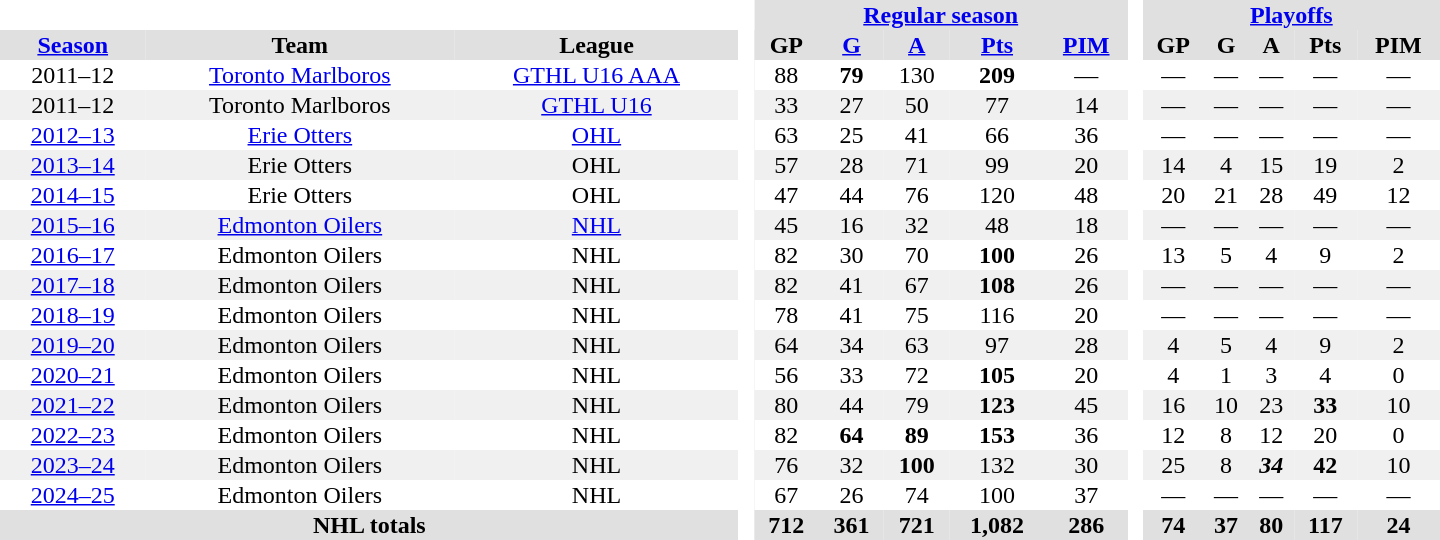<table border="0" cellpadding="1" cellspacing="0" style="width:60em; text-align:center;">
<tr style="background:#e0e0e0;">
<th colspan="3" style="background:#fff;"> </th>
<th rowspan="99" style="background:#fff;"> </th>
<th colspan="5"><a href='#'>Regular season</a></th>
<th rowspan="99" style="background:#fff;"> </th>
<th colspan="5"><a href='#'>Playoffs</a></th>
</tr>
<tr style="background:#e0e0e0;">
<th><a href='#'>Season</a></th>
<th>Team</th>
<th>League</th>
<th>GP</th>
<th><a href='#'>G</a></th>
<th><a href='#'>A</a></th>
<th><a href='#'>Pts</a></th>
<th><a href='#'>PIM</a></th>
<th>GP</th>
<th>G</th>
<th>A</th>
<th>Pts</th>
<th>PIM</th>
</tr>
<tr>
<td>2011–12</td>
<td><a href='#'>Toronto Marlboros</a></td>
<td><a href='#'>GTHL U16 AAA</a></td>
<td>88</td>
<td><strong>79</strong></td>
<td>130</td>
<td><strong>209</strong></td>
<td>—</td>
<td>—</td>
<td>—</td>
<td>—</td>
<td>—</td>
<td>—</td>
</tr>
<tr style="background:#f0f0f0;">
<td>2011–12</td>
<td>Toronto Marlboros</td>
<td><a href='#'>GTHL U16</a></td>
<td>33</td>
<td>27</td>
<td>50</td>
<td>77</td>
<td>14</td>
<td>—</td>
<td>—</td>
<td>—</td>
<td>—</td>
<td>—</td>
</tr>
<tr>
<td><a href='#'>2012–13</a></td>
<td><a href='#'>Erie Otters</a></td>
<td><a href='#'>OHL</a></td>
<td>63</td>
<td>25</td>
<td>41</td>
<td>66</td>
<td>36</td>
<td>—</td>
<td>—</td>
<td>—</td>
<td>—</td>
<td>—</td>
</tr>
<tr style="background:#f0f0f0;">
<td><a href='#'>2013–14</a></td>
<td>Erie Otters</td>
<td>OHL</td>
<td>57</td>
<td>28</td>
<td>71</td>
<td>99</td>
<td>20</td>
<td>14</td>
<td>4</td>
<td>15</td>
<td>19</td>
<td>2</td>
</tr>
<tr>
<td><a href='#'>2014–15</a></td>
<td>Erie Otters</td>
<td>OHL</td>
<td>47</td>
<td>44</td>
<td>76</td>
<td>120</td>
<td>48</td>
<td>20</td>
<td>21</td>
<td>28</td>
<td>49</td>
<td>12</td>
</tr>
<tr style="background:#f0f0f0;">
<td><a href='#'>2015–16</a></td>
<td><a href='#'>Edmonton Oilers</a></td>
<td><a href='#'>NHL</a></td>
<td>45</td>
<td>16</td>
<td>32</td>
<td>48</td>
<td>18</td>
<td>—</td>
<td>—</td>
<td>—</td>
<td>—</td>
<td>—</td>
</tr>
<tr>
<td><a href='#'>2016–17</a></td>
<td>Edmonton Oilers</td>
<td>NHL</td>
<td>82</td>
<td>30</td>
<td>70</td>
<td><strong>100</strong></td>
<td>26</td>
<td>13</td>
<td>5</td>
<td>4</td>
<td>9</td>
<td>2</td>
</tr>
<tr style="background:#f0f0f0;">
<td><a href='#'>2017–18</a></td>
<td>Edmonton Oilers</td>
<td>NHL</td>
<td>82</td>
<td>41</td>
<td>67</td>
<td><strong>108</strong></td>
<td>26</td>
<td>—</td>
<td>—</td>
<td>—</td>
<td>—</td>
<td>—</td>
</tr>
<tr>
<td><a href='#'>2018–19</a></td>
<td>Edmonton Oilers</td>
<td>NHL</td>
<td>78</td>
<td>41</td>
<td>75</td>
<td>116</td>
<td>20</td>
<td>—</td>
<td>—</td>
<td>—</td>
<td>—</td>
<td>—</td>
</tr>
<tr style="background:#f0f0f0;">
<td><a href='#'>2019–20</a></td>
<td>Edmonton Oilers</td>
<td>NHL</td>
<td>64</td>
<td>34</td>
<td>63</td>
<td>97</td>
<td>28</td>
<td>4</td>
<td>5</td>
<td>4</td>
<td>9</td>
<td>2</td>
</tr>
<tr>
<td><a href='#'>2020–21</a></td>
<td>Edmonton Oilers</td>
<td>NHL</td>
<td>56</td>
<td>33</td>
<td>72</td>
<td><strong>105</strong></td>
<td>20</td>
<td>4</td>
<td>1</td>
<td>3</td>
<td>4</td>
<td>0</td>
</tr>
<tr style="background:#f0f0f0;">
<td><a href='#'>2021–22</a></td>
<td>Edmonton Oilers</td>
<td>NHL</td>
<td>80</td>
<td>44</td>
<td>79</td>
<td><strong>123</strong></td>
<td>45</td>
<td>16</td>
<td>10</td>
<td>23</td>
<td><strong>33</strong></td>
<td>10</td>
</tr>
<tr>
<td><a href='#'>2022–23</a></td>
<td>Edmonton Oilers</td>
<td>NHL</td>
<td>82</td>
<td><strong>64</strong></td>
<td><strong>89</strong></td>
<td><strong>153</strong></td>
<td>36</td>
<td>12</td>
<td>8</td>
<td>12</td>
<td>20</td>
<td>0</td>
</tr>
<tr style="background:#f0f0f0;">
<td><a href='#'>2023–24</a></td>
<td>Edmonton Oilers</td>
<td>NHL</td>
<td>76</td>
<td>32</td>
<td><strong>100</strong></td>
<td>132</td>
<td>30</td>
<td>25</td>
<td>8</td>
<td><strong><em>34</em></strong></td>
<td><strong>42</strong></td>
<td>10</td>
</tr>
<tr>
<td><a href='#'>2024–25</a></td>
<td>Edmonton Oilers</td>
<td>NHL</td>
<td>67</td>
<td>26</td>
<td>74</td>
<td>100</td>
<td>37</td>
<td>—</td>
<td>—</td>
<td>—</td>
<td>—</td>
<td>—</td>
</tr>
<tr style="background:#e0e0e0;"|>
<th colspan="3">NHL totals</th>
<th>712</th>
<th>361</th>
<th>721</th>
<th>1,082</th>
<th>286</th>
<th>74</th>
<th>37</th>
<th>80</th>
<th>117</th>
<th>24</th>
</tr>
</table>
